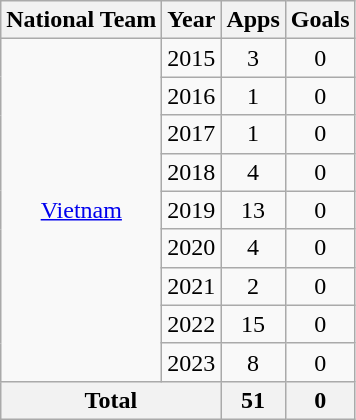<table class="wikitable" style="text-align:center">
<tr>
<th>National Team</th>
<th>Year</th>
<th>Apps</th>
<th>Goals</th>
</tr>
<tr>
<td rowspan="9"><a href='#'>Vietnam</a></td>
<td>2015</td>
<td>3</td>
<td>0</td>
</tr>
<tr>
<td>2016</td>
<td>1</td>
<td>0</td>
</tr>
<tr>
<td>2017</td>
<td>1</td>
<td>0</td>
</tr>
<tr>
<td>2018</td>
<td>4</td>
<td>0</td>
</tr>
<tr>
<td>2019</td>
<td>13</td>
<td>0</td>
</tr>
<tr>
<td>2020</td>
<td>4</td>
<td>0</td>
</tr>
<tr>
<td>2021</td>
<td>2</td>
<td>0</td>
</tr>
<tr>
<td>2022</td>
<td>15</td>
<td>0</td>
</tr>
<tr>
<td>2023</td>
<td>8</td>
<td>0</td>
</tr>
<tr>
<th colspan=2>Total</th>
<th>51</th>
<th>0</th>
</tr>
</table>
